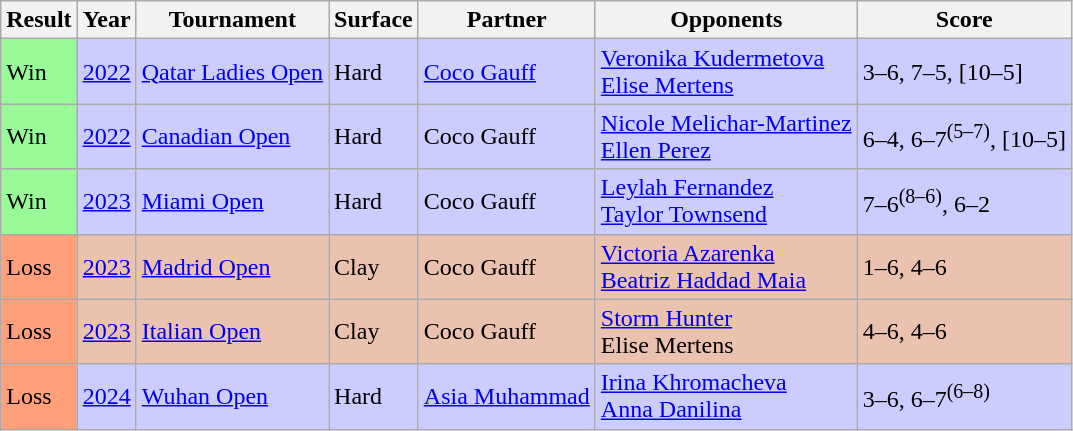<table class="sortable wikitable">
<tr>
<th>Result</th>
<th>Year</th>
<th>Tournament</th>
<th>Surface</th>
<th>Partner</th>
<th>Opponents</th>
<th class=unsortable>Score</th>
</tr>
<tr bgcolor="CCCCFF">
<td bgcolor="98FB98">Win</td>
<td><a href='#'>2022</a></td>
<td><a href='#'>Qatar Ladies Open</a></td>
<td>Hard</td>
<td> <a href='#'>Coco Gauff</a></td>
<td> <a href='#'>Veronika Kudermetova</a> <br>  <a href='#'>Elise Mertens</a></td>
<td>3–6, 7–5, [10–5]</td>
</tr>
<tr bgcolor=CCCCFF>
<td bgcolor=98FB98>Win</td>
<td><a href='#'>2022</a></td>
<td><a href='#'>Canadian Open</a></td>
<td>Hard</td>
<td> Coco Gauff</td>
<td> <a href='#'>Nicole Melichar-Martinez</a> <br>  <a href='#'>Ellen Perez</a></td>
<td>6–4, 6–7<sup>(5–7)</sup>, [10–5]</td>
</tr>
<tr bgcolor=CCCCFF>
<td bgcolor=98FB98>Win</td>
<td><a href='#'>2023</a></td>
<td><a href='#'>Miami Open</a></td>
<td>Hard</td>
<td> Coco Gauff</td>
<td> <a href='#'>Leylah Fernandez</a> <br>  <a href='#'>Taylor Townsend</a></td>
<td>7–6<sup>(8–6)</sup>, 6–2</td>
</tr>
<tr bgcolor=EBC2AF>
<td bgcolor= FFA07A>Loss</td>
<td><a href='#'>2023</a></td>
<td><a href='#'>Madrid Open</a></td>
<td>Clay</td>
<td> Coco Gauff</td>
<td> <a href='#'>Victoria Azarenka</a> <br>  <a href='#'>Beatriz Haddad Maia</a></td>
<td>1–6, 4–6</td>
</tr>
<tr bgcolor=EBC2AF>
<td bgcolor= FFA07A>Loss</td>
<td><a href='#'>2023</a></td>
<td><a href='#'>Italian Open</a></td>
<td>Clay</td>
<td> Coco Gauff</td>
<td> <a href='#'>Storm Hunter</a> <br>  Elise Mertens</td>
<td>4–6, 4–6</td>
</tr>
<tr bgcolor=CCCCFF>
<td bgcolor= FFA07A>Loss</td>
<td><a href='#'>2024</a></td>
<td><a href='#'>Wuhan Open</a></td>
<td>Hard</td>
<td> <a href='#'>Asia Muhammad</a></td>
<td> <a href='#'>Irina Khromacheva</a> <br>  <a href='#'>Anna Danilina</a></td>
<td>3–6, 6–7<sup>(6–8)</sup></td>
</tr>
</table>
